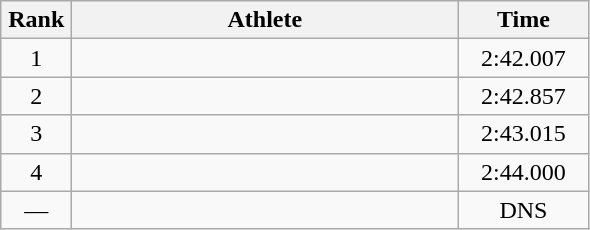<table class=wikitable style="text-align:center">
<tr>
<th width=40>Rank</th>
<th width=250>Athlete</th>
<th width=80>Time</th>
</tr>
<tr>
<td>1</td>
<td align=left></td>
<td>2:42.007</td>
</tr>
<tr>
<td>2</td>
<td align=left></td>
<td>2:42.857</td>
</tr>
<tr>
<td>3</td>
<td align=left></td>
<td>2:43.015</td>
</tr>
<tr>
<td>4</td>
<td align=left></td>
<td>2:44.000</td>
</tr>
<tr>
<td>—</td>
<td align=left></td>
<td>DNS</td>
</tr>
</table>
